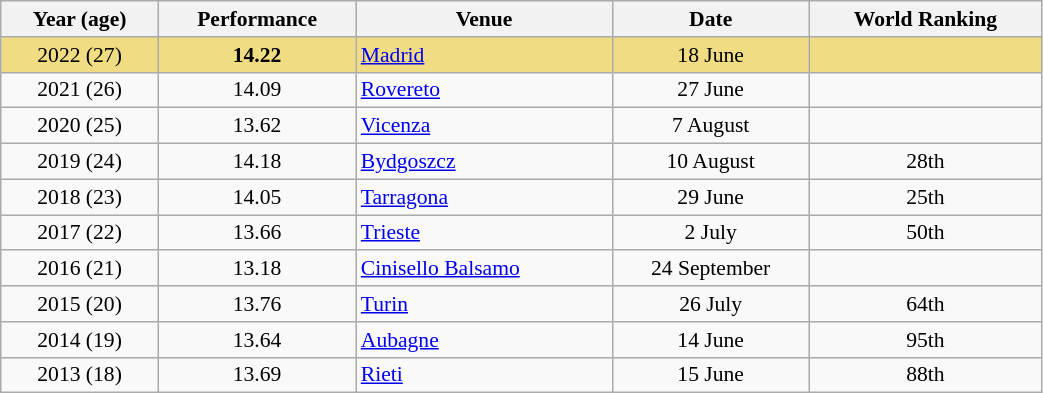<table class="wikitable" width=55% style="font-size:90%; text-align:center;">
<tr>
<th>Year (age)</th>
<th>Performance</th>
<th>Venue</th>
<th>Date</th>
<th>World Ranking</th>
</tr>
<tr bgcolor=#F0DC82>
<td>2022 (27)</td>
<td><strong>14.22</strong></td>
<td align=left> <a href='#'>Madrid</a></td>
<td>18 June</td>
<td></td>
</tr>
<tr>
<td>2021 (26)</td>
<td>14.09</td>
<td align=left> <a href='#'>Rovereto</a></td>
<td>27 June</td>
<td></td>
</tr>
<tr>
<td>2020 (25)</td>
<td>13.62</td>
<td align=left> <a href='#'>Vicenza</a></td>
<td>7 August</td>
<td></td>
</tr>
<tr>
<td>2019 (24)</td>
<td>14.18</td>
<td align=left> <a href='#'>Bydgoszcz</a></td>
<td>10 August</td>
<td>28th</td>
</tr>
<tr>
<td>2018 (23)</td>
<td>14.05</td>
<td align=left> <a href='#'>Tarragona</a></td>
<td>29 June</td>
<td>25th</td>
</tr>
<tr>
<td>2017 (22)</td>
<td>13.66</td>
<td align=left> <a href='#'>Trieste</a></td>
<td>2 July</td>
<td>50th</td>
</tr>
<tr>
<td>2016 (21)</td>
<td>13.18</td>
<td align=left> <a href='#'>Cinisello Balsamo</a></td>
<td>24 September</td>
<td></td>
</tr>
<tr>
<td>2015 (20)</td>
<td>13.76</td>
<td align=left> <a href='#'>Turin</a></td>
<td>26 July</td>
<td>64th</td>
</tr>
<tr>
<td>2014 (19)</td>
<td>13.64</td>
<td align=left> <a href='#'>Aubagne</a></td>
<td>14 June</td>
<td>95th</td>
</tr>
<tr>
<td>2013 (18)</td>
<td>13.69</td>
<td align=left> <a href='#'>Rieti</a></td>
<td>15 June</td>
<td>88th</td>
</tr>
</table>
